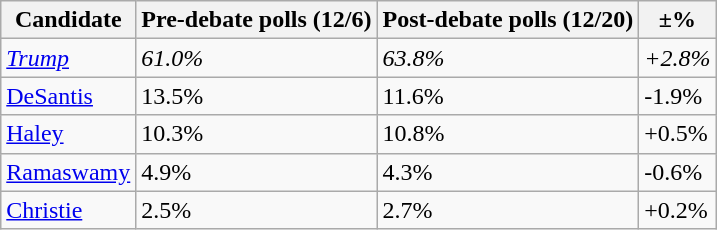<table class="wikitable sortable floatright">
<tr>
<th>Candidate</th>
<th>Pre-debate polls (12/6)</th>
<th>Post-debate polls (12/20)</th>
<th>±%</th>
</tr>
<tr>
<td><a href='#'><em>Trump</em></a></td>
<td><em>61.0%</em></td>
<td><em>63.8%</em></td>
<td><em>+2.8%</em></td>
</tr>
<tr>
<td><a href='#'>DeSantis</a></td>
<td>13.5%</td>
<td>11.6%</td>
<td>-1.9%</td>
</tr>
<tr>
<td><a href='#'>Haley</a></td>
<td>10.3%</td>
<td>10.8%</td>
<td>+0.5%</td>
</tr>
<tr>
<td><a href='#'>Ramaswamy</a></td>
<td>4.9%</td>
<td>4.3%</td>
<td>-0.6%</td>
</tr>
<tr>
<td><a href='#'>Christie</a></td>
<td>2.5%</td>
<td>2.7%</td>
<td>+0.2%</td>
</tr>
</table>
